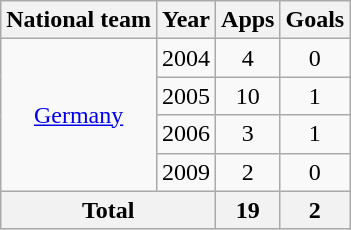<table class="wikitable" style="text-align:center">
<tr>
<th>National team</th>
<th>Year</th>
<th>Apps</th>
<th>Goals</th>
</tr>
<tr>
<td rowspan="4"><a href='#'>Germany</a></td>
<td>2004</td>
<td>4</td>
<td>0</td>
</tr>
<tr>
<td>2005</td>
<td>10</td>
<td>1</td>
</tr>
<tr>
<td>2006</td>
<td>3</td>
<td>1</td>
</tr>
<tr>
<td>2009</td>
<td>2</td>
<td>0</td>
</tr>
<tr>
<th colspan="2">Total</th>
<th>19</th>
<th>2</th>
</tr>
</table>
